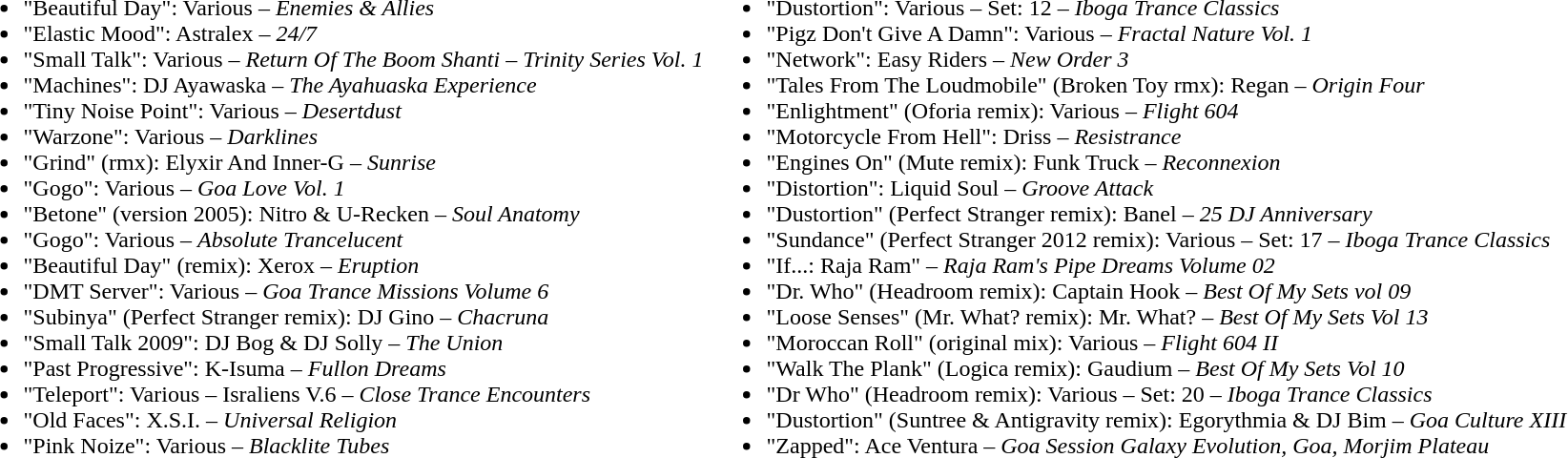<table>
<tr>
<td><br><ul><li>"Beautiful Day": Various – <em>Enemies & Allies</em></li><li>"Elastic Mood": Astralex – <em>24/7</em></li><li>"Small Talk": Various – <em>Return Of The Boom Shanti – Trinity Series Vol. 1</em></li><li>"Machines": DJ Ayawaska – <em>The Ayahuaska Experience</em></li><li>"Tiny Noise Point": Various – <em>Desertdust</em></li><li>"Warzone": Various – <em>Darklines</em></li><li>"Grind" (rmx): Elyxir And Inner-G – <em>Sunrise</em></li><li>"Gogo": Various – <em>Goa Love Vol. 1</em></li><li>"Betone" (version 2005): Nitro & U-Recken – <em>Soul Anatomy</em></li><li>"Gogo": Various – <em>Absolute Trancelucent</em></li><li>"Beautiful Day" (remix): Xerox – <em>Eruption</em></li><li>"DMT Server": Various – <em>Goa Trance Missions Volume 6</em></li><li>"Subinya" (Perfect Stranger remix): DJ Gino – <em>Chacruna</em></li><li>"Small Talk 2009": DJ Bog & DJ Solly – <em>The Union</em></li><li>"Past Progressive": K-Isuma – <em>Fullon Dreams</em></li><li>"Teleport": Various – Israliens V.6 – <em>Close Trance Encounters</em></li><li>"Old Faces": X.S.I. – <em>Universal Religion</em></li><li>"Pink Noize": Various – <em>Blacklite Tubes</em></li></ul></td>
<td><br><ul><li>"Dustortion": Various – Set: 12 – <em>Iboga Trance Classics</em></li><li>"Pigz Don't Give A Damn": Various – <em>Fractal Nature Vol. 1</em></li><li>"Network": Easy Riders – <em>New Order 3</em></li><li>"Tales From The Loudmobile" (Broken Toy rmx): Regan – <em>Origin Four</em></li><li>"Enlightment" (Oforia remix): Various – <em>Flight 604</em></li><li>"Motorcycle From Hell": Driss – <em>Resistrance</em></li><li>"Engines On" (Mute remix): Funk Truck – <em>Reconnexion</em></li><li>"Distortion": Liquid Soul – <em>Groove Attack</em></li><li>"Dustortion" (Perfect Stranger remix): Banel – <em>25 DJ Anniversary</em></li><li>"Sundance" (Perfect Stranger 2012 remix): Various – Set: 17 – <em>Iboga Trance Classics</em></li><li>"If...: Raja Ram" – <em>Raja Ram's Pipe Dreams Volume 02</em></li><li>"Dr. Who" (Headroom remix): Captain Hook – <em>Best Of My Sets vol 09</em></li><li>"Loose Senses" (Mr. What? remix): Mr. What? – <em>Best Of My Sets Vol 13</em></li><li>"Moroccan Roll" (original mix): Various – <em>Flight 604 II</em></li><li>"Walk The Plank" (Logica remix): Gaudium – <em>Best Of My Sets Vol 10</em></li><li>"Dr Who" (Headroom remix): Various – Set: 20 – <em>Iboga Trance Classics</em></li><li>"Dustortion" (Suntree & Antigravity remix): Egorythmia & DJ Bim – <em>Goa Culture XIII</em></li><li>"Zapped": Ace Ventura – <em>Goa Session Galaxy Evolution, Goa, Morjim Plateau</em></li></ul></td>
</tr>
</table>
